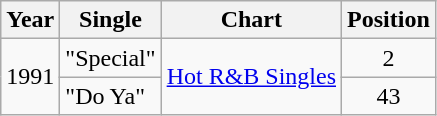<table class="wikitable">
<tr>
<th align="left">Year</th>
<th align="left">Single</th>
<th align="left">Chart</th>
<th align="left">Position</th>
</tr>
<tr>
<td rowspan="2">1991</td>
<td align="left">"Special"</td>
<td rowspan="2"><a href='#'>Hot R&B Singles</a></td>
<td align="center">2</td>
</tr>
<tr>
<td align="left">"Do Ya"</td>
<td align="center">43</td>
</tr>
</table>
